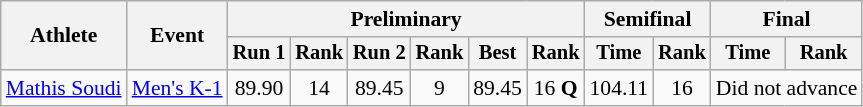<table class="wikitable" style="font-size:90%">
<tr>
<th rowspan=2>Athlete</th>
<th rowspan=2>Event</th>
<th colspan=6>Preliminary</th>
<th colspan=2>Semifinal</th>
<th colspan=2>Final</th>
</tr>
<tr style="font-size:95%">
<th>Run 1</th>
<th>Rank</th>
<th>Run 2</th>
<th>Rank</th>
<th>Best</th>
<th>Rank</th>
<th>Time</th>
<th>Rank</th>
<th>Time</th>
<th>Rank</th>
</tr>
<tr align=center>
<td align=left><a href='#'>Mathis Soudi</a></td>
<td align=left><a href='#'>Men's K-1</a></td>
<td>89.90</td>
<td>14</td>
<td>89.45</td>
<td>9</td>
<td>89.45</td>
<td>16 <strong>Q</strong></td>
<td>104.11</td>
<td>16</td>
<td colspan=2>Did not advance</td>
</tr>
</table>
